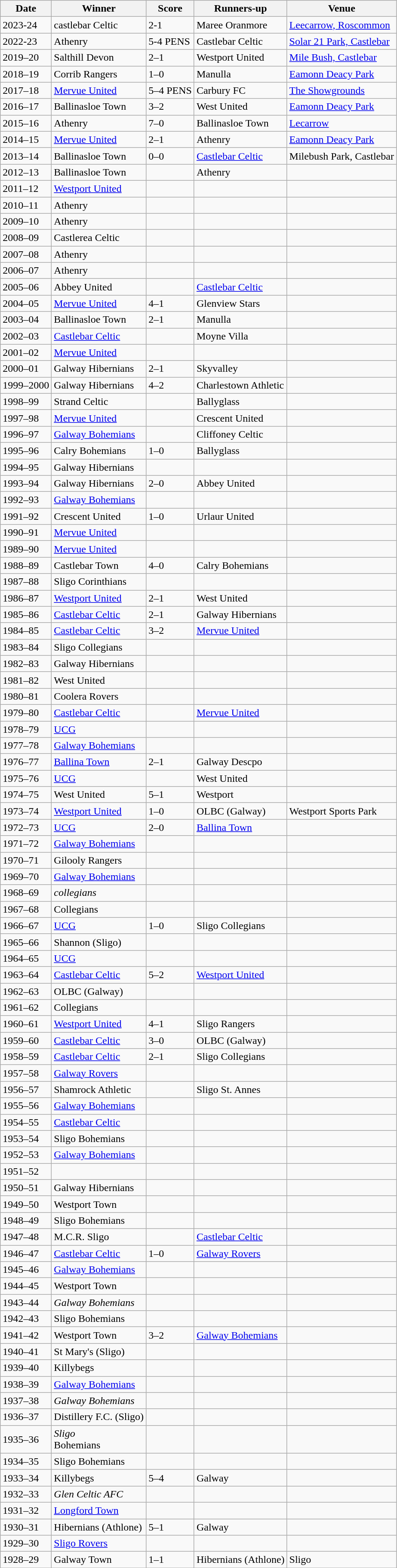<table class="wikitable collapsible">
<tr>
<th>Date</th>
<th>Winner</th>
<th>Score</th>
<th>Runners-up</th>
<th>Venue</th>
</tr>
<tr>
<td>2023-24</td>
<td>castlebar Celtic</td>
<td>2-1</td>
<td>Maree Oranmore</td>
<td><a href='#'>Leecarrow, Roscommon</a></td>
</tr>
<tr>
<td>2022-23</td>
<td>Athenry</td>
<td>5-4 PENS</td>
<td>Castlebar Celtic</td>
<td><a href='#'>Solar 21 Park, Castlebar</a></td>
</tr>
<tr>
<td>2019–20</td>
<td>Salthill Devon</td>
<td>2–1</td>
<td>Westport United</td>
<td><a href='#'>Mile Bush, Castlebar</a></td>
</tr>
<tr>
<td>2018–19</td>
<td>Corrib Rangers</td>
<td>1–0</td>
<td>Manulla</td>
<td><a href='#'>Eamonn Deacy Park</a></td>
</tr>
<tr>
<td>2017–18</td>
<td><a href='#'>Mervue United</a></td>
<td>5–4 PENS</td>
<td>Carbury FC</td>
<td><a href='#'>The Showgrounds</a></td>
</tr>
<tr>
<td>2016–17</td>
<td>Ballinasloe Town</td>
<td>3–2</td>
<td>West United</td>
<td><a href='#'>Eamonn Deacy Park</a></td>
</tr>
<tr>
<td>2015–16</td>
<td>Athenry</td>
<td>7–0</td>
<td>Ballinasloe Town</td>
<td><a href='#'>Lecarrow</a></td>
</tr>
<tr>
<td>2014–15</td>
<td><a href='#'>Mervue United</a></td>
<td>2–1</td>
<td>Athenry</td>
<td><a href='#'>Eamonn Deacy Park</a></td>
</tr>
<tr>
<td>2013–14</td>
<td>Ballinasloe Town</td>
<td>0–0 </td>
<td><a href='#'>Castlebar Celtic</a></td>
<td>Milebush Park, Castlebar</td>
</tr>
<tr>
<td>2012–13</td>
<td>Ballinasloe Town</td>
<td></td>
<td>Athenry</td>
<td></td>
</tr>
<tr>
<td>2011–12</td>
<td><a href='#'>Westport United</a></td>
<td></td>
<td></td>
<td></td>
</tr>
<tr>
<td>2010–11</td>
<td>Athenry</td>
<td></td>
<td></td>
<td></td>
</tr>
<tr>
<td>2009–10</td>
<td>Athenry</td>
<td></td>
<td></td>
<td></td>
</tr>
<tr>
<td>2008–09</td>
<td>Castlerea Celtic</td>
<td></td>
<td></td>
<td></td>
</tr>
<tr>
<td>2007–08</td>
<td>Athenry</td>
<td></td>
<td></td>
<td></td>
</tr>
<tr>
<td>2006–07</td>
<td>Athenry</td>
<td></td>
<td></td>
<td></td>
</tr>
<tr>
<td>2005–06</td>
<td>Abbey United</td>
<td></td>
<td><a href='#'>Castlebar Celtic</a></td>
<td></td>
</tr>
<tr>
<td>2004–05</td>
<td><a href='#'>Mervue United</a></td>
<td>4–1</td>
<td>Glenview Stars</td>
<td></td>
</tr>
<tr>
<td>2003–04</td>
<td>Ballinasloe Town</td>
<td>2–1</td>
<td>Manulla</td>
<td></td>
</tr>
<tr>
<td>2002–03</td>
<td><a href='#'>Castlebar Celtic</a></td>
<td></td>
<td>Moyne Villa</td>
<td></td>
</tr>
<tr>
<td>2001–02</td>
<td><a href='#'>Mervue United</a></td>
<td></td>
<td></td>
<td></td>
</tr>
<tr>
<td>2000–01</td>
<td>Galway Hibernians</td>
<td>2–1</td>
<td>Skyvalley</td>
<td></td>
</tr>
<tr>
<td>1999–2000</td>
<td>Galway Hibernians</td>
<td>4–2</td>
<td>Charlestown Athletic</td>
<td></td>
</tr>
<tr>
<td>1998–99</td>
<td>Strand Celtic</td>
<td></td>
<td>Ballyglass</td>
<td></td>
</tr>
<tr>
<td>1997–98</td>
<td><a href='#'>Mervue United</a></td>
<td></td>
<td>Crescent United</td>
<td></td>
</tr>
<tr>
<td>1996–97</td>
<td><a href='#'>Galway Bohemians</a></td>
<td></td>
<td>Cliffoney Celtic</td>
<td></td>
</tr>
<tr>
<td>1995–96</td>
<td>Calry Bohemians</td>
<td>1–0</td>
<td>Ballyglass</td>
<td></td>
</tr>
<tr>
<td>1994–95</td>
<td>Galway Hibernians</td>
<td></td>
<td></td>
<td></td>
</tr>
<tr>
<td>1993–94</td>
<td>Galway Hibernians</td>
<td>2–0</td>
<td>Abbey United</td>
<td></td>
</tr>
<tr>
<td>1992–93</td>
<td><a href='#'>Galway Bohemians</a></td>
<td></td>
<td></td>
<td></td>
</tr>
<tr>
<td>1991–92</td>
<td>Crescent United</td>
<td>1–0</td>
<td>Urlaur United</td>
<td></td>
</tr>
<tr>
<td>1990–91</td>
<td><a href='#'>Mervue United</a></td>
<td></td>
<td></td>
<td></td>
</tr>
<tr>
<td>1989–90</td>
<td><a href='#'>Mervue United</a></td>
<td></td>
<td></td>
<td></td>
</tr>
<tr>
<td>1988–89</td>
<td>Castlebar Town</td>
<td>4–0</td>
<td>Calry Bohemians</td>
<td></td>
</tr>
<tr>
<td>1987–88</td>
<td>Sligo Corinthians</td>
<td></td>
<td></td>
<td></td>
</tr>
<tr>
<td>1986–87</td>
<td><a href='#'>Westport United</a></td>
<td>2–1</td>
<td>West United</td>
<td></td>
</tr>
<tr>
<td>1985–86</td>
<td><a href='#'>Castlebar Celtic</a></td>
<td>2–1</td>
<td>Galway Hibernians</td>
<td></td>
</tr>
<tr>
<td>1984–85</td>
<td><a href='#'>Castlebar Celtic</a></td>
<td>3–2</td>
<td><a href='#'>Mervue United</a></td>
<td></td>
</tr>
<tr>
<td>1983–84</td>
<td>Sligo Collegians</td>
<td></td>
<td></td>
<td></td>
</tr>
<tr>
<td>1982–83</td>
<td>Galway Hibernians</td>
<td></td>
<td></td>
<td></td>
</tr>
<tr>
<td>1981–82</td>
<td>West United</td>
<td></td>
<td></td>
<td></td>
</tr>
<tr>
<td>1980–81</td>
<td>Coolera Rovers</td>
<td></td>
<td></td>
<td></td>
</tr>
<tr>
<td>1979–80</td>
<td><a href='#'>Castlebar Celtic</a></td>
<td></td>
<td><a href='#'>Mervue United</a></td>
<td></td>
</tr>
<tr>
<td>1978–79</td>
<td><a href='#'>UCG</a></td>
<td></td>
<td></td>
<td></td>
</tr>
<tr>
<td>1977–78</td>
<td><a href='#'>Galway Bohemians</a></td>
<td></td>
<td></td>
<td></td>
</tr>
<tr>
<td>1976–77</td>
<td><a href='#'>Ballina Town</a></td>
<td>2–1</td>
<td>Galway Descpo</td>
<td></td>
</tr>
<tr>
<td>1975–76</td>
<td><a href='#'>UCG</a></td>
<td></td>
<td>West United</td>
<td></td>
</tr>
<tr>
<td>1974–75</td>
<td>West United</td>
<td>5–1</td>
<td>Westport</td>
<td></td>
</tr>
<tr>
<td>1973–74</td>
<td><a href='#'>Westport United</a></td>
<td>1–0</td>
<td>OLBC (Galway)</td>
<td>Westport Sports Park</td>
</tr>
<tr>
<td>1972–73</td>
<td><a href='#'>UCG</a></td>
<td>2–0</td>
<td><a href='#'>Ballina Town</a></td>
<td></td>
</tr>
<tr>
<td>1971–72</td>
<td><a href='#'>Galway Bohemians</a></td>
<td></td>
<td></td>
<td></td>
</tr>
<tr>
<td>1970–71</td>
<td>Gilooly Rangers</td>
<td></td>
<td></td>
<td></td>
</tr>
<tr>
<td>1969–70</td>
<td><a href='#'>Galway Bohemians</a></td>
<td></td>
<td></td>
<td></td>
</tr>
<tr>
<td>1968–69</td>
<td><em>collegians</em></td>
<td></td>
<td></td>
<td></td>
</tr>
<tr>
<td>1967–68</td>
<td>Collegians</td>
<td></td>
<td></td>
<td></td>
</tr>
<tr>
<td>1966–67</td>
<td><a href='#'>UCG</a></td>
<td>1–0</td>
<td>Sligo Collegians</td>
<td></td>
</tr>
<tr>
<td>1965–66</td>
<td>Shannon (Sligo)</td>
<td></td>
<td></td>
<td></td>
</tr>
<tr>
<td>1964–65</td>
<td><a href='#'>UCG</a></td>
<td></td>
<td></td>
<td></td>
</tr>
<tr>
<td>1963–64</td>
<td><a href='#'>Castlebar Celtic</a></td>
<td>5–2</td>
<td><a href='#'>Westport United</a></td>
<td></td>
</tr>
<tr>
<td>1962–63</td>
<td>OLBC (Galway)</td>
<td></td>
<td></td>
<td></td>
</tr>
<tr>
<td>1961–62</td>
<td>Collegians</td>
<td></td>
<td></td>
<td></td>
</tr>
<tr>
<td>1960–61</td>
<td><a href='#'>Westport United</a></td>
<td>4–1</td>
<td>Sligo Rangers</td>
<td></td>
</tr>
<tr>
<td>1959–60</td>
<td><a href='#'>Castlebar Celtic</a></td>
<td>3–0</td>
<td>OLBC (Galway)</td>
<td></td>
</tr>
<tr>
<td>1958–59</td>
<td><a href='#'>Castlebar Celtic</a></td>
<td>2–1</td>
<td>Sligo Collegians</td>
<td></td>
</tr>
<tr>
<td>1957–58</td>
<td><a href='#'>Galway Rovers</a></td>
<td></td>
<td></td>
<td></td>
</tr>
<tr>
<td>1956–57</td>
<td>Shamrock Athletic</td>
<td></td>
<td>Sligo St. Annes</td>
<td></td>
</tr>
<tr>
<td>1955–56</td>
<td><a href='#'>Galway Bohemians</a></td>
<td></td>
<td></td>
<td></td>
</tr>
<tr>
<td>1954–55</td>
<td><a href='#'>Castlebar Celtic</a></td>
<td></td>
<td></td>
<td></td>
</tr>
<tr>
<td>1953–54</td>
<td>Sligo Bohemians</td>
<td></td>
<td></td>
<td></td>
</tr>
<tr>
<td>1952–53</td>
<td><a href='#'>Galway Bohemians</a></td>
<td></td>
<td></td>
<td></td>
</tr>
<tr>
<td>1951–52</td>
<td></td>
<td></td>
<td></td>
<td></td>
</tr>
<tr>
<td>1950–51</td>
<td>Galway Hibernians</td>
<td></td>
<td></td>
<td></td>
</tr>
<tr>
<td>1949–50</td>
<td>Westport Town</td>
<td></td>
<td></td>
<td></td>
</tr>
<tr>
<td>1948–49</td>
<td>Sligo Bohemians</td>
<td></td>
<td></td>
<td></td>
</tr>
<tr>
<td>1947–48</td>
<td>M.C.R. Sligo</td>
<td></td>
<td><a href='#'>Castlebar Celtic</a></td>
<td></td>
</tr>
<tr>
<td>1946–47</td>
<td><a href='#'>Castlebar Celtic</a></td>
<td>1–0</td>
<td><a href='#'>Galway Rovers</a></td>
<td></td>
</tr>
<tr>
<td>1945–46</td>
<td><a href='#'>Galway Bohemians</a></td>
<td></td>
<td></td>
<td></td>
</tr>
<tr>
<td>1944–45</td>
<td>Westport Town</td>
<td></td>
<td></td>
<td></td>
</tr>
<tr>
<td>1943–44</td>
<td><em>Galway Bohemians</em></td>
<td></td>
<td></td>
<td></td>
</tr>
<tr>
<td>1942–43</td>
<td>Sligo Bohemians</td>
<td></td>
<td></td>
<td></td>
</tr>
<tr>
<td>1941–42</td>
<td>Westport Town</td>
<td>3–2</td>
<td><a href='#'>Galway Bohemians</a></td>
<td></td>
</tr>
<tr>
<td>1940–41</td>
<td>St Mary's (Sligo)</td>
<td></td>
<td></td>
<td></td>
</tr>
<tr>
<td>1939–40</td>
<td>Killybegs</td>
<td></td>
<td></td>
<td></td>
</tr>
<tr>
<td>1938–39</td>
<td><a href='#'>Galway Bohemians</a></td>
<td></td>
<td></td>
<td></td>
</tr>
<tr>
<td>1937–38</td>
<td><em>Galway Bohemians</em></td>
<td></td>
<td></td>
<td></td>
</tr>
<tr>
<td>1936–37</td>
<td>Distillery F.C. (Sligo)</td>
<td></td>
<td></td>
<td></td>
</tr>
<tr>
<td>1935–36</td>
<td><em>Sligo</em><br>Bohemians</td>
<td></td>
<td></td>
<td></td>
</tr>
<tr>
<td>1934–35</td>
<td>Sligo Bohemians</td>
<td></td>
<td></td>
<td></td>
</tr>
<tr>
<td>1933–34</td>
<td>Killybegs</td>
<td>5–4</td>
<td>Galway</td>
<td></td>
</tr>
<tr>
<td>1932–33</td>
<td><em>Glen Celtic AFC</em></td>
<td></td>
<td></td>
<td></td>
</tr>
<tr>
<td>1931–32</td>
<td><a href='#'>Longford Town</a></td>
<td></td>
<td></td>
<td></td>
</tr>
<tr>
<td>1930–31</td>
<td>Hibernians (Athlone)</td>
<td>5–1 </td>
<td>Galway</td>
<td></td>
</tr>
<tr>
<td>1929–30</td>
<td><a href='#'>Sligo Rovers</a></td>
<td></td>
<td></td>
<td></td>
</tr>
<tr>
<td>1928–29</td>
<td>Galway Town</td>
<td>1–1 </td>
<td>Hibernians (Athlone)</td>
<td>Sligo</td>
</tr>
<tr>
</tr>
</table>
